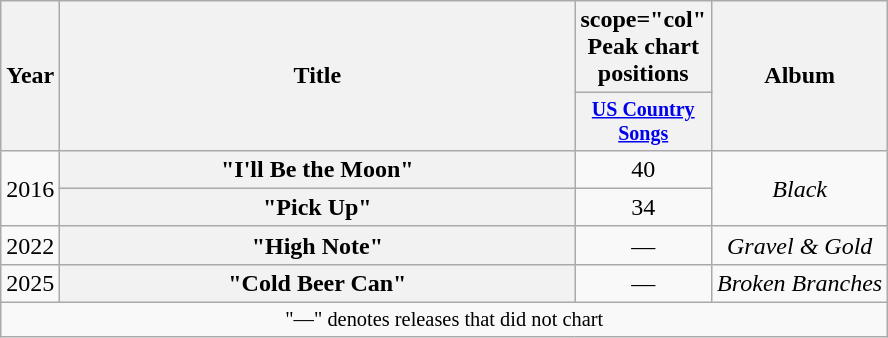<table class="wikitable plainrowheaders" style="text-align:center;">
<tr>
<th scope="col" rowspan="2">Year</th>
<th scope="col" rowspan="2" style="width:21em;">Title</th>
<th>scope="col" Peak chart positions</th>
<th scope="col" rowspan="2">Album</th>
</tr>
<tr style=font-size:smaller;>
<th scope="col" style="width:4em;"><a href='#'>US Country Songs</a><br></th>
</tr>
<tr>
<td rowspan="2">2016</td>
<th scope="row">"I'll Be the Moon" </th>
<td>40</td>
<td rowspan="2"><em>Black</em></td>
</tr>
<tr>
<th scope="row">"Pick Up"</th>
<td>34</td>
</tr>
<tr>
<td>2022</td>
<th scope="row">"High Note" </th>
<td>—</td>
<td><em>Gravel & Gold</em></td>
</tr>
<tr>
<td>2025</td>
<th scope="row">"Cold Beer Can" </th>
<td>—</td>
<td><em>Broken Branches</em></td>
</tr>
<tr>
<td colspan="4" style="font-size:85%">"—" denotes releases that did not chart</td>
</tr>
</table>
